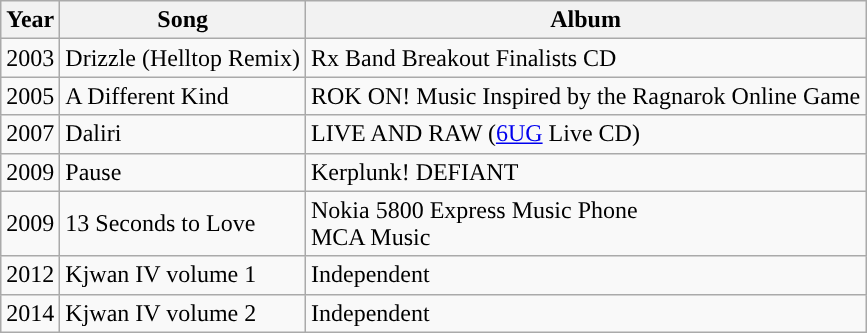<table class="wikitable">
<tr>
<th>Year</th>
<th>Song</th>
<th>Album</th>
</tr>
<tr>
<td>2003</td>
<td>Drizzle (Helltop Remix)</td>
<td>Rx Band Breakout Finalists CD</td>
</tr>
<tr>
<td>2005</td>
<td>A Different Kind</td>
<td>ROK ON! Music Inspired by the Ragnarok Online Game</td>
</tr>
<tr>
<td>2007</td>
<td>Daliri</td>
<td>LIVE AND RAW (<a href='#'>6UG</a> Live CD)</td>
</tr>
<tr>
<td>2009</td>
<td>Pause</td>
<td>Kerplunk! DEFIANT</td>
</tr>
<tr>
<td>2009</td>
<td>13 Seconds to Love</td>
<td>Nokia 5800 Express Music Phone<br>MCA Music</td>
</tr>
<tr>
<td>2012</td>
<td>Kjwan IV volume 1</td>
<td>Independent</td>
</tr>
<tr>
<td>2014</td>
<td>Kjwan IV volume 2</td>
<td>Independent</td>
</tr>
</table>
